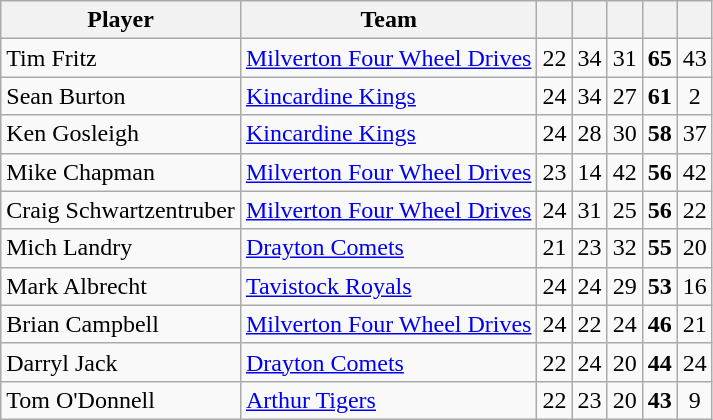<table class="wikitable" style="text-align:center">
<tr>
<th width:30%;">Player</th>
<th width:30%;">Team</th>
<th width:7.5%;"></th>
<th width:7.5%;"></th>
<th width:7.5%;"></th>
<th width:7.5%;"></th>
<th width:7.5%;"></th>
</tr>
<tr>
<td align=left>Tim Fritz</td>
<td align=left><a href='#'>Milverton Four Wheel Drives</a></td>
<td>22</td>
<td>34</td>
<td>31</td>
<td><strong>65</strong></td>
<td>43</td>
</tr>
<tr>
<td align=left>Sean Burton</td>
<td align=left><a href='#'>Kincardine Kings</a></td>
<td>24</td>
<td>34</td>
<td>27</td>
<td><strong>61</strong></td>
<td>2</td>
</tr>
<tr>
<td align=left>Ken Gosleigh</td>
<td align=left><a href='#'>Kincardine Kings</a></td>
<td>24</td>
<td>28</td>
<td>30</td>
<td><strong>58</strong></td>
<td>37</td>
</tr>
<tr>
<td align=left>Mike Chapman</td>
<td align=left><a href='#'>Milverton Four Wheel Drives</a></td>
<td>23</td>
<td>14</td>
<td>42</td>
<td><strong>56</strong></td>
<td>42</td>
</tr>
<tr>
<td align=left>Craig Schwartzentruber</td>
<td align=left><a href='#'>Milverton Four Wheel Drives</a></td>
<td>24</td>
<td>31</td>
<td>25</td>
<td><strong>56</strong></td>
<td>22</td>
</tr>
<tr>
<td align=left>Mich Landry</td>
<td align=left><a href='#'>Drayton Comets</a></td>
<td>21</td>
<td>23</td>
<td>32</td>
<td><strong>55</strong></td>
<td>20</td>
</tr>
<tr>
<td align=left>Mark Albrecht</td>
<td align=left><a href='#'>Tavistock Royals</a></td>
<td>24</td>
<td>24</td>
<td>29</td>
<td><strong>53</strong></td>
<td>16</td>
</tr>
<tr>
<td align=left>Brian Campbell</td>
<td align=left><a href='#'>Milverton Four Wheel Drives</a></td>
<td>24</td>
<td>22</td>
<td>24</td>
<td><strong>46</strong></td>
<td>21</td>
</tr>
<tr>
<td align=left>Darryl Jack</td>
<td align=left><a href='#'>Drayton Comets</a></td>
<td>22</td>
<td>24</td>
<td>20</td>
<td><strong>44</strong></td>
<td>24</td>
</tr>
<tr>
<td align=left>Tom O'Donnell</td>
<td align=left><a href='#'>Arthur Tigers</a></td>
<td>22</td>
<td>23</td>
<td>20</td>
<td><strong>43</strong></td>
<td>9</td>
</tr>
</table>
